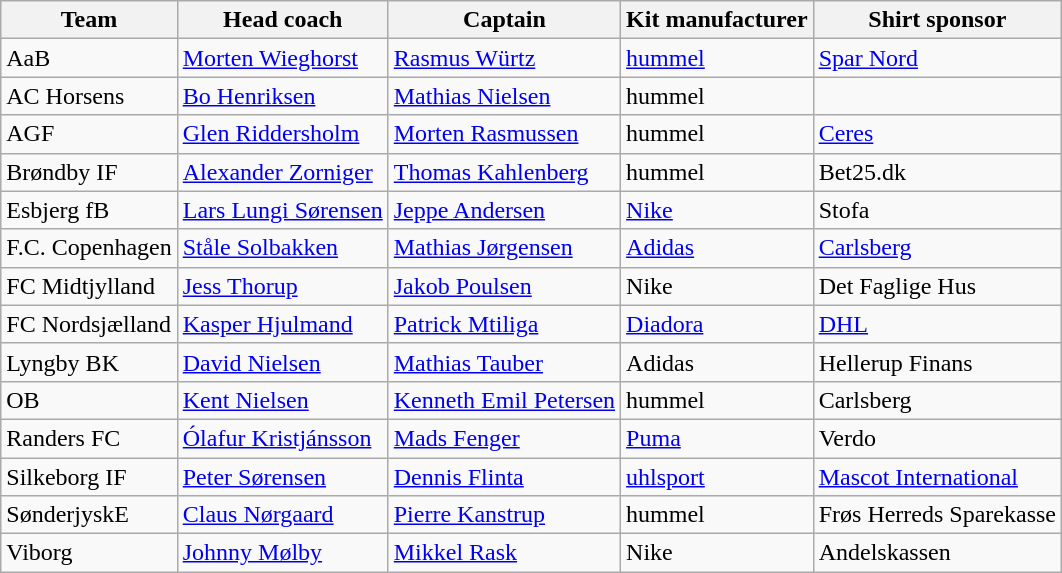<table class="wikitable sortable" style="text-align: left;">
<tr>
<th>Team</th>
<th>Head coach</th>
<th>Captain</th>
<th>Kit manufacturer</th>
<th>Shirt sponsor</th>
</tr>
<tr>
<td>AaB</td>
<td> <a href='#'>Morten Wieghorst</a></td>
<td> <a href='#'>Rasmus Würtz</a></td>
<td><a href='#'>hummel</a></td>
<td><a href='#'>Spar Nord</a></td>
</tr>
<tr>
<td>AC Horsens</td>
<td> <a href='#'>Bo Henriksen</a></td>
<td> <a href='#'>Mathias Nielsen</a></td>
<td>hummel</td>
<td></td>
</tr>
<tr>
<td>AGF</td>
<td> <a href='#'>Glen Riddersholm</a></td>
<td> <a href='#'>Morten Rasmussen</a></td>
<td>hummel</td>
<td><a href='#'>Ceres</a></td>
</tr>
<tr>
<td>Brøndby IF</td>
<td> <a href='#'>Alexander Zorniger</a></td>
<td> <a href='#'>Thomas Kahlenberg</a></td>
<td>hummel</td>
<td>Bet25.dk</td>
</tr>
<tr>
<td>Esbjerg fB</td>
<td> <a href='#'>Lars Lungi Sørensen</a></td>
<td> <a href='#'>Jeppe Andersen</a></td>
<td><a href='#'>Nike</a></td>
<td>Stofa</td>
</tr>
<tr>
<td>F.C. Copenhagen</td>
<td> <a href='#'>Ståle Solbakken</a></td>
<td> <a href='#'>Mathias Jørgensen</a></td>
<td><a href='#'>Adidas</a></td>
<td><a href='#'>Carlsberg</a></td>
</tr>
<tr>
<td>FC Midtjylland</td>
<td> <a href='#'>Jess Thorup</a></td>
<td> <a href='#'>Jakob Poulsen</a></td>
<td>Nike</td>
<td>Det Faglige Hus</td>
</tr>
<tr>
<td>FC Nordsjælland</td>
<td> <a href='#'>Kasper Hjulmand</a></td>
<td> <a href='#'>Patrick Mtiliga</a></td>
<td><a href='#'>Diadora</a></td>
<td><a href='#'>DHL</a></td>
</tr>
<tr>
<td>Lyngby BK</td>
<td> <a href='#'>David Nielsen</a></td>
<td> <a href='#'>Mathias Tauber</a></td>
<td>Adidas</td>
<td>Hellerup Finans</td>
</tr>
<tr>
<td>OB</td>
<td> <a href='#'>Kent Nielsen</a></td>
<td> <a href='#'>Kenneth Emil Petersen</a></td>
<td>hummel</td>
<td>Carlsberg</td>
</tr>
<tr>
<td>Randers FC</td>
<td> <a href='#'>Ólafur Kristjánsson</a></td>
<td> <a href='#'>Mads Fenger</a></td>
<td><a href='#'>Puma</a></td>
<td>Verdo</td>
</tr>
<tr>
<td>Silkeborg IF</td>
<td> <a href='#'>Peter Sørensen</a></td>
<td> <a href='#'>Dennis Flinta</a></td>
<td><a href='#'>uhlsport</a></td>
<td><a href='#'>Mascot International</a></td>
</tr>
<tr>
<td>SønderjyskE</td>
<td> <a href='#'>Claus Nørgaard</a></td>
<td> <a href='#'>Pierre Kanstrup</a></td>
<td>hummel</td>
<td>Frøs Herreds Sparekasse</td>
</tr>
<tr>
<td>Viborg</td>
<td> <a href='#'>Johnny Mølby</a></td>
<td> <a href='#'>Mikkel Rask</a></td>
<td>Nike</td>
<td>Andelskassen</td>
</tr>
</table>
